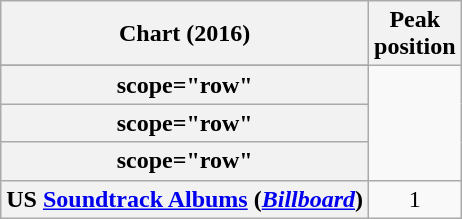<table class="wikitable sortable plainrowheaders">
<tr>
<th scope="col">Chart (2016)</th>
<th scope="col">Peak<br>position</th>
</tr>
<tr>
</tr>
<tr>
</tr>
<tr>
</tr>
<tr>
</tr>
<tr>
</tr>
<tr>
</tr>
<tr>
<th>scope="row"</th>
</tr>
<tr>
<th>scope="row"</th>
</tr>
<tr>
<th>scope="row"</th>
</tr>
<tr>
<th scope="row">US <a href='#'>Soundtrack Albums</a> (<a href='#'><em>Billboard</em></a>)</th>
<td align="center">1</td>
</tr>
</table>
